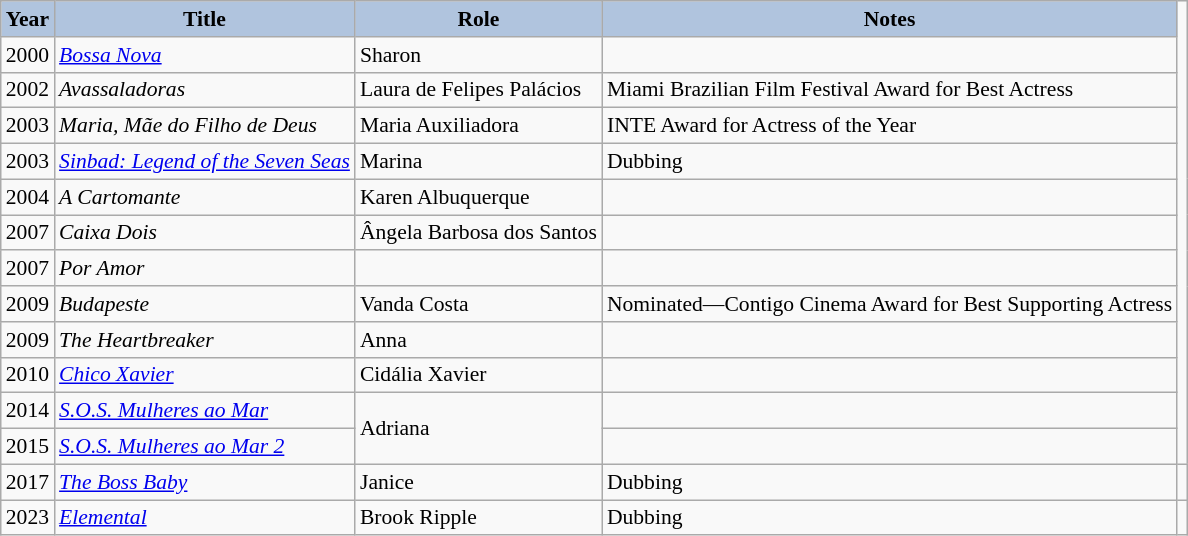<table class="wikitable" style="font-size:90%;">
<tr>
<th style="background:#B0C4DE;">Year</th>
<th style="background:#B0C4DE;">Title</th>
<th style="background:#B0C4DE;">Role</th>
<th style="background:#B0C4DE;">Notes</th>
</tr>
<tr>
<td>2000</td>
<td><em><a href='#'>Bossa Nova</a></em></td>
<td>Sharon</td>
<td></td>
</tr>
<tr>
<td>2002</td>
<td><em>Avassaladoras</em></td>
<td>Laura de Felipes Palácios</td>
<td>Miami Brazilian Film Festival Award for Best Actress</td>
</tr>
<tr>
<td>2003</td>
<td><em>Maria, Mãe do Filho de Deus</em></td>
<td>Maria Auxiliadora</td>
<td>INTE Award for Actress of the Year</td>
</tr>
<tr>
<td>2003</td>
<td><em><a href='#'>Sinbad: Legend of the Seven Seas</a></em></td>
<td>Marina</td>
<td>Dubbing</td>
</tr>
<tr>
<td>2004</td>
<td><em>A Cartomante</em></td>
<td>Karen Albuquerque</td>
<td></td>
</tr>
<tr>
<td>2007</td>
<td><em>Caixa Dois</em></td>
<td>Ângela Barbosa dos Santos</td>
<td></td>
</tr>
<tr>
<td>2007</td>
<td><em>Por Amor</em></td>
<td></td>
<td></td>
</tr>
<tr>
<td>2009</td>
<td><em>Budapeste</em></td>
<td>Vanda Costa</td>
<td>Nominated—Contigo Cinema Award for Best Supporting Actress</td>
</tr>
<tr>
<td>2009</td>
<td><em>The Heartbreaker</em></td>
<td>Anna</td>
<td></td>
</tr>
<tr>
<td>2010</td>
<td><em><a href='#'>Chico Xavier</a></em></td>
<td>Cidália Xavier</td>
<td></td>
</tr>
<tr>
<td>2014</td>
<td><em><a href='#'>S.O.S. Mulheres ao Mar</a></em></td>
<td rowspan="2">Adriana</td>
<td></td>
</tr>
<tr>
<td>2015</td>
<td><em><a href='#'>S.O.S. Mulheres ao Mar 2</a></em></td>
<td></td>
</tr>
<tr>
<td>2017</td>
<td><em><a href='#'>The Boss Baby</a></em></td>
<td>Janice</td>
<td>Dubbing</td>
<td></td>
</tr>
<tr>
<td>2023</td>
<td><em><a href='#'>Elemental</a></em></td>
<td>Brook Ripple</td>
<td>Dubbing</td>
</tr>
</table>
